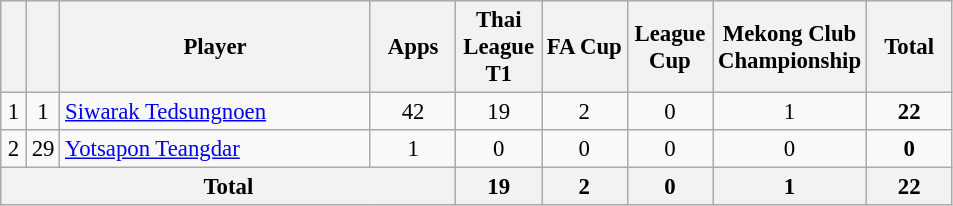<table class="wikitable sortable" style="font-size: 95%; text-align: center;">
<tr>
<th width=10></th>
<th width=10></th>
<th width=200>Player</th>
<th width=50>Apps</th>
<th width=50>Thai League T1</th>
<th width=50>FA Cup</th>
<th width=50>League Cup</th>
<th width=50>Mekong Club Championship</th>
<th width=50>Total</th>
</tr>
<tr>
<td>1</td>
<td>1</td>
<td align=left> <a href='#'>Siwarak Tedsungnoen</a></td>
<td>42</td>
<td>19</td>
<td>2</td>
<td>0</td>
<td>1</td>
<td><strong>22</strong></td>
</tr>
<tr>
<td>2</td>
<td>29</td>
<td align=left> <a href='#'>Yotsapon Teangdar</a></td>
<td>1</td>
<td>0</td>
<td>0</td>
<td>0</td>
<td>0</td>
<td><strong>0</strong></td>
</tr>
<tr>
<th colspan="4"><strong>Total</strong></th>
<th><strong>19</strong></th>
<th><strong>2</strong></th>
<th><strong>0</strong></th>
<th><strong>1</strong></th>
<th><strong>22</strong></th>
</tr>
</table>
